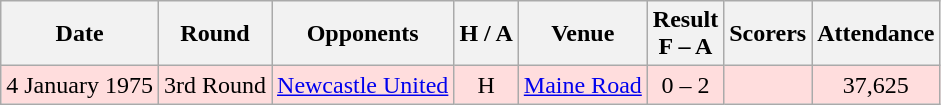<table class="wikitable" style="text-align:center">
<tr>
<th>Date</th>
<th>Round</th>
<th>Opponents</th>
<th>H / A</th>
<th>Venue</th>
<th>Result<br>F – A</th>
<th>Scorers</th>
<th>Attendance</th>
</tr>
<tr bgcolor="#ffdddd">
<td>4 January 1975</td>
<td>3rd Round</td>
<td><a href='#'>Newcastle United</a></td>
<td>H</td>
<td><a href='#'>Maine Road</a></td>
<td>0 – 2</td>
<td></td>
<td>37,625</td>
</tr>
</table>
